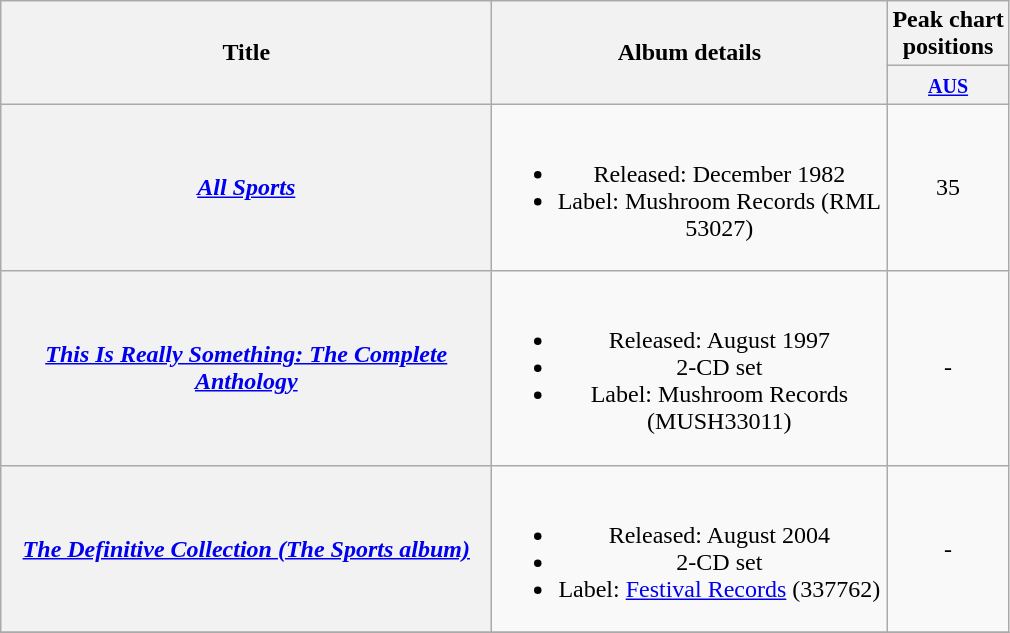<table class="wikitable plainrowheaders" style="text-align:center;" border="1">
<tr>
<th scope="col" rowspan="2" style="width:20em;">Title</th>
<th scope="col" rowspan="2" style="width:16em;">Album details</th>
<th scope="col" colspan="1">Peak chart<br>positions</th>
</tr>
<tr>
<th scope="col" style="text-align:center;"><small><a href='#'>AUS</a></small><br></th>
</tr>
<tr>
<th scope="row"><em><a href='#'>All Sports</a></em></th>
<td><br><ul><li>Released: December 1982</li><li>Label: Mushroom Records (RML 53027)</li></ul></td>
<td align="center">35</td>
</tr>
<tr>
<th scope="row"><em><a href='#'>This Is Really Something: The Complete Anthology</a></em></th>
<td><br><ul><li>Released: August 1997</li><li>2-CD set</li><li>Label: Mushroom Records (MUSH33011)</li></ul></td>
<td align="center">-</td>
</tr>
<tr>
<th scope="row"><em><a href='#'>The Definitive Collection (The Sports album)</a></em></th>
<td><br><ul><li>Released: August 2004</li><li>2-CD set</li><li>Label: <a href='#'>Festival Records</a> (337762)</li></ul></td>
<td align="center">-</td>
</tr>
<tr>
</tr>
</table>
